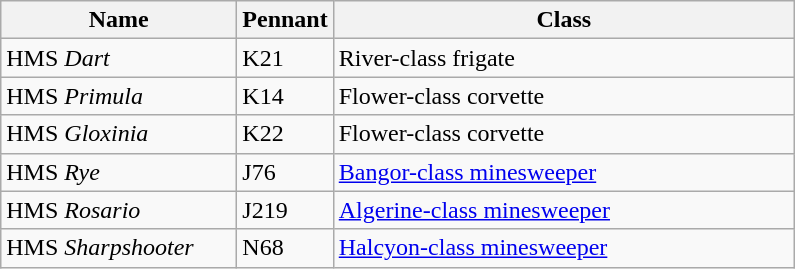<table class="wikitable">
<tr>
<th width = 150>Name</th>
<th width = 50>Pennant</th>
<th width = 300>Class</th>
</tr>
<tr>
<td>HMS <em>Dart</em></td>
<td>K21</td>
<td>River-class frigate</td>
</tr>
<tr>
<td>HMS <em>Primula</em></td>
<td>K14</td>
<td>Flower-class corvette</td>
</tr>
<tr>
<td>HMS <em>Gloxinia</em></td>
<td>K22</td>
<td>Flower-class corvette</td>
</tr>
<tr>
<td>HMS <em>Rye</em></td>
<td>J76</td>
<td><a href='#'>Bangor-class minesweeper</a></td>
</tr>
<tr>
<td>HMS <em>Rosario</em></td>
<td>J219</td>
<td><a href='#'>Algerine-class minesweeper</a></td>
</tr>
<tr>
<td>HMS <em>Sharpshooter</em></td>
<td>N68</td>
<td><a href='#'>Halcyon-class minesweeper</a></td>
</tr>
</table>
